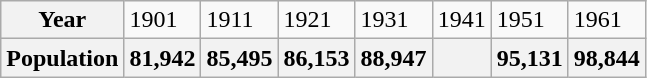<table class="wikitable">
<tr>
<th>Year</th>
<td>1901</td>
<td>1911</td>
<td>1921</td>
<td>1931</td>
<td>1941</td>
<td>1951</td>
<td>1961</td>
</tr>
<tr>
<th>Population</th>
<th>81,942</th>
<th>85,495</th>
<th>86,153</th>
<th>88,947</th>
<th></th>
<th>95,131</th>
<th>98,844</th>
</tr>
</table>
